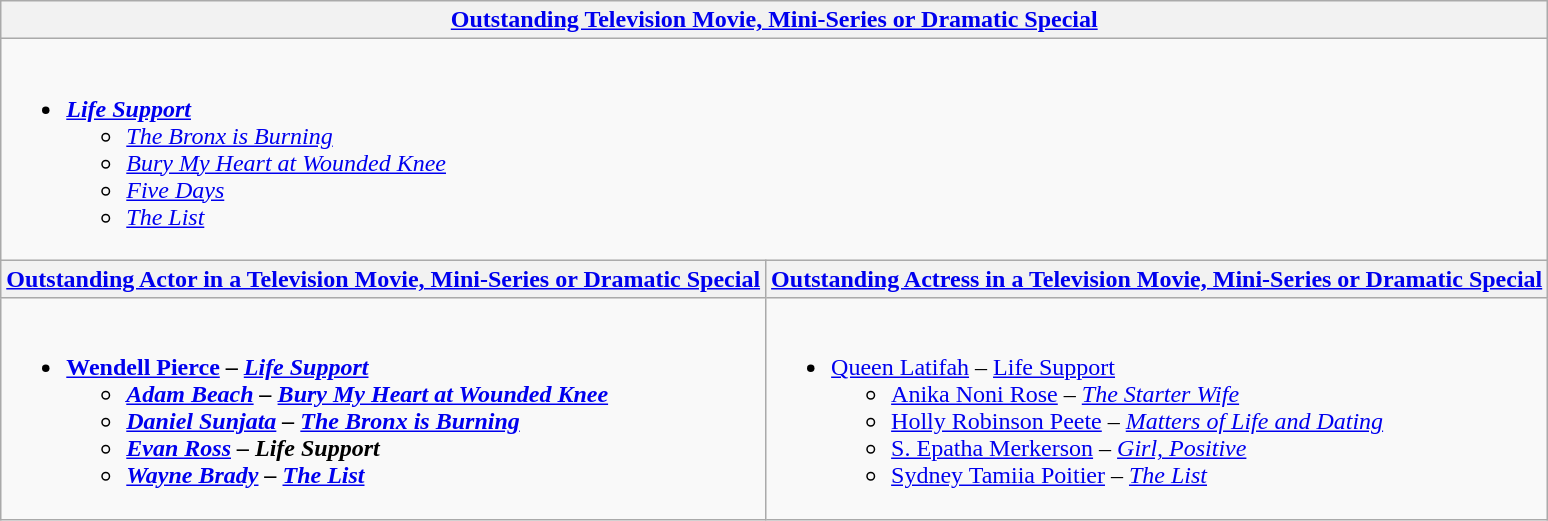<table class="wikitable" style="width=100%">
<tr>
<th colspan="2" style="width=50%"><a href='#'>Outstanding Television Movie, Mini-Series or Dramatic Special</a></th>
</tr>
<tr>
<td colspan="2" style="vertical-align:top"><br><ul><li><strong><em><a href='#'>Life Support</a></em></strong><ul><li><em><a href='#'>The Bronx is Burning</a></em></li><li><em><a href='#'>Bury My Heart at Wounded Knee</a></em></li><li><em><a href='#'>Five Days</a></em></li><li><em><a href='#'>The List</a></em></li></ul></li></ul></td>
</tr>
<tr>
<th><a href='#'>Outstanding Actor in a Television Movie, Mini-Series or Dramatic Special</a></th>
<th><a href='#'>Outstanding Actress in a Television Movie, Mini-Series or Dramatic Special</a></th>
</tr>
<tr>
<td style="vertical-align:top"><br><ul><li><strong><a href='#'>Wendell Pierce</a> – <em><a href='#'>Life Support</a><strong><em><ul><li><a href='#'>Adam Beach</a> – </em><a href='#'>Bury My Heart at Wounded Knee</a><em></li><li><a href='#'>Daniel Sunjata</a> – </em><a href='#'>The Bronx is Burning</a><em></li><li><a href='#'>Evan Ross</a> – </em>Life Support<em></li><li><a href='#'>Wayne Brady</a> – </em><a href='#'>The List</a><em></li></ul></li></ul></td>
<td style="vertical-align:top"><br><ul><li></strong><a href='#'>Queen Latifah</a> – </em><a href='#'>Life Support</a></em></strong><ul><li><a href='#'>Anika Noni Rose</a> – <em><a href='#'>The Starter Wife</a></em></li><li><a href='#'>Holly Robinson Peete</a> – <em><a href='#'>Matters of Life and Dating</a></em></li><li><a href='#'>S. Epatha Merkerson</a> – <em><a href='#'>Girl, Positive</a></em></li><li><a href='#'>Sydney Tamiia Poitier</a> – <em><a href='#'>The List</a></em></li></ul></li></ul></td>
</tr>
</table>
